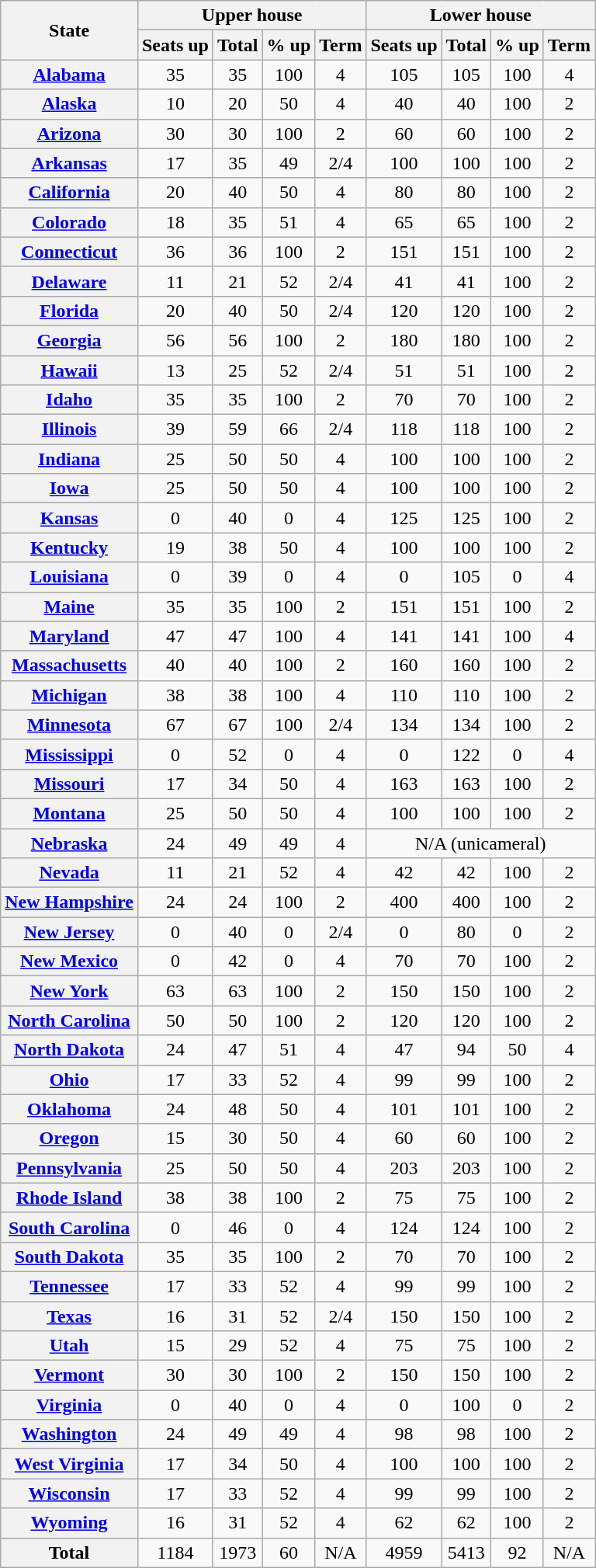<table class="wikitable sortable plainrowheaders" style="text-align: center;">
<tr>
<th rowspan=2>State</th>
<th colspan=4>Upper house</th>
<th colspan=4>Lower house</th>
</tr>
<tr>
<th>Seats up</th>
<th>Total</th>
<th>% up</th>
<th>Term</th>
<th>Seats up</th>
<th>Total</th>
<th>% up</th>
<th>Term</th>
</tr>
<tr>
<th scope="row"><a href='#'>Alabama</a></th>
<td>35</td>
<td>35</td>
<td>100</td>
<td>4</td>
<td>105</td>
<td>105</td>
<td>100</td>
<td>4</td>
</tr>
<tr>
<th scope="row"><a href='#'>Alaska</a></th>
<td>10</td>
<td>20</td>
<td>50</td>
<td>4</td>
<td>40</td>
<td>40</td>
<td>100</td>
<td>2</td>
</tr>
<tr>
<th scope="row"><a href='#'>Arizona</a></th>
<td>30</td>
<td>30</td>
<td>100</td>
<td>2</td>
<td>60</td>
<td>60</td>
<td>100</td>
<td>2</td>
</tr>
<tr>
<th scope="row"><a href='#'>Arkansas</a></th>
<td>17</td>
<td>35</td>
<td>49</td>
<td>2/4</td>
<td>100</td>
<td>100</td>
<td>100</td>
<td>2</td>
</tr>
<tr>
<th scope="row"><a href='#'>California</a></th>
<td>20</td>
<td>40</td>
<td>50</td>
<td>4</td>
<td>80</td>
<td>80</td>
<td>100</td>
<td>2</td>
</tr>
<tr>
<th scope="row"><a href='#'>Colorado</a></th>
<td>18</td>
<td>35</td>
<td>51</td>
<td>4</td>
<td>65</td>
<td>65</td>
<td>100</td>
<td>2</td>
</tr>
<tr>
<th scope="row"><a href='#'>Connecticut</a></th>
<td>36</td>
<td>36</td>
<td>100</td>
<td>2</td>
<td>151</td>
<td>151</td>
<td>100</td>
<td>2</td>
</tr>
<tr>
<th scope="row"><a href='#'>Delaware</a></th>
<td>11</td>
<td>21</td>
<td>52</td>
<td>2/4</td>
<td>41</td>
<td>41</td>
<td>100</td>
<td>2</td>
</tr>
<tr>
<th scope="row"><a href='#'>Florida</a></th>
<td>20</td>
<td>40</td>
<td>50</td>
<td>2/4</td>
<td>120</td>
<td>120</td>
<td>100</td>
<td>2</td>
</tr>
<tr>
<th scope="row"><a href='#'>Georgia</a></th>
<td>56</td>
<td>56</td>
<td>100</td>
<td>2</td>
<td>180</td>
<td>180</td>
<td>100</td>
<td>2</td>
</tr>
<tr>
<th scope="row"><a href='#'>Hawaii</a></th>
<td>13</td>
<td>25</td>
<td>52</td>
<td>2/4</td>
<td>51</td>
<td>51</td>
<td>100</td>
<td>2</td>
</tr>
<tr>
<th scope="row"><a href='#'>Idaho</a></th>
<td>35</td>
<td>35</td>
<td>100</td>
<td>2</td>
<td>70</td>
<td>70</td>
<td>100</td>
<td>2</td>
</tr>
<tr>
<th scope="row"><a href='#'>Illinois</a></th>
<td>39</td>
<td>59</td>
<td>66</td>
<td>2/4</td>
<td>118</td>
<td>118</td>
<td>100</td>
<td>2</td>
</tr>
<tr>
<th scope="row"><a href='#'>Indiana</a></th>
<td>25</td>
<td>50</td>
<td>50</td>
<td>4</td>
<td>100</td>
<td>100</td>
<td>100</td>
<td>2</td>
</tr>
<tr>
<th scope="row"><a href='#'>Iowa</a></th>
<td>25</td>
<td>50</td>
<td>50</td>
<td>4</td>
<td>100</td>
<td>100</td>
<td>100</td>
<td>2</td>
</tr>
<tr>
<th scope="row"><a href='#'>Kansas</a></th>
<td>0</td>
<td>40</td>
<td>0</td>
<td>4</td>
<td>125</td>
<td>125</td>
<td>100</td>
<td>2</td>
</tr>
<tr>
<th scope="row"><a href='#'>Kentucky</a></th>
<td>19</td>
<td>38</td>
<td>50</td>
<td>4</td>
<td>100</td>
<td>100</td>
<td>100</td>
<td>2</td>
</tr>
<tr>
<th scope="row"><a href='#'>Louisiana</a></th>
<td>0</td>
<td>39</td>
<td>0</td>
<td>4</td>
<td>0</td>
<td>105</td>
<td>0</td>
<td>4</td>
</tr>
<tr>
<th scope="row"><a href='#'>Maine</a></th>
<td>35</td>
<td>35</td>
<td>100</td>
<td>2</td>
<td>151</td>
<td>151</td>
<td>100</td>
<td>2</td>
</tr>
<tr>
<th scope="row"><a href='#'>Maryland</a></th>
<td>47</td>
<td>47</td>
<td>100</td>
<td>4</td>
<td>141</td>
<td>141</td>
<td>100</td>
<td>4</td>
</tr>
<tr>
<th scope="row"><a href='#'>Massachusetts</a></th>
<td>40</td>
<td>40</td>
<td>100</td>
<td>2</td>
<td>160</td>
<td>160</td>
<td>100</td>
<td>2</td>
</tr>
<tr>
<th scope="row"><a href='#'>Michigan</a></th>
<td>38</td>
<td>38</td>
<td>100</td>
<td>4</td>
<td>110</td>
<td>110</td>
<td>100</td>
<td>2</td>
</tr>
<tr>
<th scope="row"><a href='#'>Minnesota</a></th>
<td>67</td>
<td>67</td>
<td>100</td>
<td>2/4</td>
<td>134</td>
<td>134</td>
<td>100</td>
<td>2</td>
</tr>
<tr>
<th scope="row"><a href='#'>Mississippi</a></th>
<td>0</td>
<td>52</td>
<td>0</td>
<td>4</td>
<td>0</td>
<td>122</td>
<td>0</td>
<td>4</td>
</tr>
<tr>
<th scope="row"><a href='#'>Missouri</a></th>
<td>17</td>
<td>34</td>
<td>50</td>
<td>4</td>
<td>163</td>
<td>163</td>
<td>100</td>
<td>2</td>
</tr>
<tr>
<th scope="row"><a href='#'>Montana</a></th>
<td>25</td>
<td>50</td>
<td>50</td>
<td>4</td>
<td>100</td>
<td>100</td>
<td>100</td>
<td>2</td>
</tr>
<tr>
<th scope="row"><a href='#'>Nebraska</a></th>
<td>24</td>
<td>49</td>
<td>49</td>
<td>4</td>
<td colspan=4>N/A (unicameral)</td>
</tr>
<tr>
<th scope="row"><a href='#'>Nevada</a></th>
<td>11</td>
<td>21</td>
<td>52</td>
<td>4</td>
<td>42</td>
<td>42</td>
<td>100</td>
<td>2</td>
</tr>
<tr>
<th scope="row"><a href='#'>New Hampshire</a></th>
<td>24</td>
<td>24</td>
<td>100</td>
<td>2</td>
<td>400</td>
<td>400</td>
<td>100</td>
<td>2</td>
</tr>
<tr>
<th scope="row"><a href='#'>New Jersey</a></th>
<td>0</td>
<td>40</td>
<td>0</td>
<td>2/4</td>
<td>0</td>
<td>80</td>
<td>0</td>
<td>2</td>
</tr>
<tr>
<th scope="row"><a href='#'>New Mexico</a></th>
<td>0</td>
<td>42</td>
<td>0</td>
<td>4</td>
<td>70</td>
<td>70</td>
<td>100</td>
<td>2</td>
</tr>
<tr>
<th scope="row"><a href='#'>New York</a></th>
<td>63</td>
<td>63</td>
<td>100</td>
<td>2</td>
<td>150</td>
<td>150</td>
<td>100</td>
<td>2</td>
</tr>
<tr>
<th scope="row"><a href='#'>North Carolina</a></th>
<td>50</td>
<td>50</td>
<td>100</td>
<td>2</td>
<td>120</td>
<td>120</td>
<td>100</td>
<td>2</td>
</tr>
<tr>
<th scope="row"><a href='#'>North Dakota</a></th>
<td>24</td>
<td>47</td>
<td>51</td>
<td>4</td>
<td>47</td>
<td>94</td>
<td>50</td>
<td>4</td>
</tr>
<tr>
<th scope="row"><a href='#'>Ohio</a></th>
<td>17</td>
<td>33</td>
<td>52</td>
<td>4</td>
<td>99</td>
<td>99</td>
<td>100</td>
<td>2</td>
</tr>
<tr>
<th scope="row"><a href='#'>Oklahoma</a></th>
<td>24</td>
<td>48</td>
<td>50</td>
<td>4</td>
<td>101</td>
<td>101</td>
<td>100</td>
<td>2</td>
</tr>
<tr>
<th scope="row"><a href='#'>Oregon</a></th>
<td>15</td>
<td>30</td>
<td>50</td>
<td>4</td>
<td>60</td>
<td>60</td>
<td>100</td>
<td>2</td>
</tr>
<tr>
<th scope="row"><a href='#'>Pennsylvania</a></th>
<td>25</td>
<td>50</td>
<td>50</td>
<td>4</td>
<td>203</td>
<td>203</td>
<td>100</td>
<td>2</td>
</tr>
<tr>
<th scope="row"><a href='#'>Rhode Island</a></th>
<td>38</td>
<td>38</td>
<td>100</td>
<td>2</td>
<td>75</td>
<td>75</td>
<td>100</td>
<td>2</td>
</tr>
<tr>
<th scope="row"><a href='#'>South Carolina</a></th>
<td>0</td>
<td>46</td>
<td>0</td>
<td>4</td>
<td>124</td>
<td>124</td>
<td>100</td>
<td>2</td>
</tr>
<tr>
<th scope="row"><a href='#'>South Dakota</a></th>
<td>35</td>
<td>35</td>
<td>100</td>
<td>2</td>
<td>70</td>
<td>70</td>
<td>100</td>
<td>2</td>
</tr>
<tr>
<th scope="row"><a href='#'>Tennessee</a></th>
<td>17</td>
<td>33</td>
<td>52</td>
<td>4</td>
<td>99</td>
<td>99</td>
<td>100</td>
<td>2</td>
</tr>
<tr>
<th scope="row"><a href='#'>Texas</a></th>
<td>16</td>
<td>31</td>
<td>52</td>
<td>2/4</td>
<td>150</td>
<td>150</td>
<td>100</td>
<td>2</td>
</tr>
<tr>
<th scope="row"><a href='#'>Utah</a></th>
<td>15</td>
<td>29</td>
<td>52</td>
<td>4</td>
<td>75</td>
<td>75</td>
<td>100</td>
<td>2</td>
</tr>
<tr>
<th scope="row"><a href='#'>Vermont</a></th>
<td>30</td>
<td>30</td>
<td>100</td>
<td>2</td>
<td>150</td>
<td>150</td>
<td>100</td>
<td>2</td>
</tr>
<tr>
<th scope="row"><a href='#'>Virginia</a></th>
<td>0</td>
<td>40</td>
<td>0</td>
<td>4</td>
<td>0</td>
<td>100</td>
<td>0</td>
<td>2</td>
</tr>
<tr>
<th scope="row"><a href='#'>Washington</a></th>
<td>24</td>
<td>49</td>
<td>49</td>
<td>4</td>
<td>98</td>
<td>98</td>
<td>100</td>
<td>2</td>
</tr>
<tr>
<th scope="row"><a href='#'>West Virginia</a></th>
<td>17</td>
<td>34</td>
<td>50</td>
<td>4</td>
<td>100</td>
<td>100</td>
<td>100</td>
<td>2</td>
</tr>
<tr>
<th scope="row"><a href='#'>Wisconsin</a></th>
<td>17</td>
<td>33</td>
<td>52</td>
<td>4</td>
<td>99</td>
<td>99</td>
<td>100</td>
<td>2</td>
</tr>
<tr>
<th scope="row"><a href='#'>Wyoming</a></th>
<td>16</td>
<td>31</td>
<td>52</td>
<td>4</td>
<td>62</td>
<td>62</td>
<td>100</td>
<td>2</td>
</tr>
<tr class="sortbottom" |>
<th scope="row">Total</th>
<td>1184</td>
<td>1973</td>
<td>60</td>
<td>N/A</td>
<td>4959</td>
<td>5413</td>
<td>92</td>
<td>N/A</td>
</tr>
</table>
